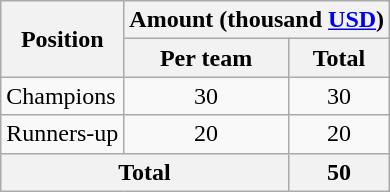<table class="wikitable" style="text-align:center">
<tr>
<th rowspan="2">Position</th>
<th colspan="2">Amount (thousand <a href='#'>USD</a>)</th>
</tr>
<tr>
<th>Per team</th>
<th>Total</th>
</tr>
<tr>
<td align=left>Champions</td>
<td>30</td>
<td>30</td>
</tr>
<tr>
<td align=left>Runners-up</td>
<td>20</td>
<td>20</td>
</tr>
<tr>
<th colspan="2">Total</th>
<th>50</th>
</tr>
</table>
